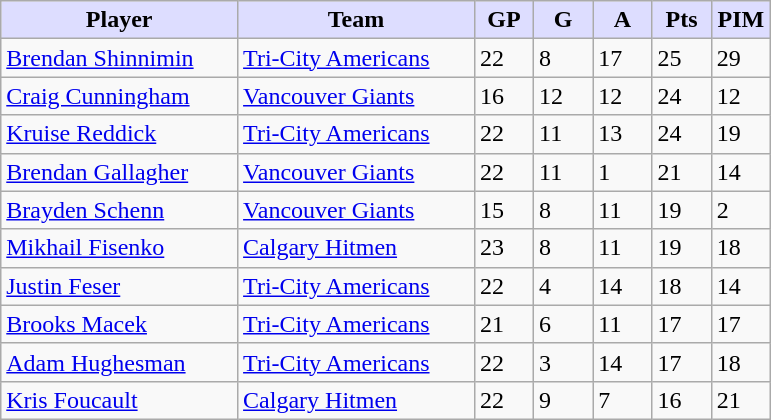<table class="wikitable">
<tr>
<th style="background:#ddf; width:30%;">Player</th>
<th style="background:#ddf; width:30%;">Team</th>
<th style="background:#ddf; width:7.5%;">GP</th>
<th style="background:#ddf; width:7.5%;">G</th>
<th style="background:#ddf; width:7.5%;">A</th>
<th style="background:#ddf; width:7.5%;">Pts</th>
<th style="background:#ddf; width:7.5%;">PIM</th>
</tr>
<tr>
<td><a href='#'>Brendan Shinnimin</a></td>
<td><a href='#'>Tri-City Americans</a></td>
<td>22</td>
<td>8</td>
<td>17</td>
<td>25</td>
<td>29</td>
</tr>
<tr>
<td><a href='#'>Craig Cunningham</a></td>
<td><a href='#'>Vancouver Giants</a></td>
<td>16</td>
<td>12</td>
<td>12</td>
<td>24</td>
<td>12</td>
</tr>
<tr>
<td><a href='#'>Kruise Reddick</a></td>
<td><a href='#'>Tri-City Americans</a></td>
<td>22</td>
<td>11</td>
<td>13</td>
<td>24</td>
<td>19</td>
</tr>
<tr>
<td><a href='#'>Brendan Gallagher</a></td>
<td><a href='#'>Vancouver Giants</a></td>
<td>22</td>
<td>11</td>
<td>1</td>
<td>21</td>
<td>14</td>
</tr>
<tr>
<td><a href='#'>Brayden Schenn</a></td>
<td><a href='#'>Vancouver Giants</a></td>
<td>15</td>
<td>8</td>
<td>11</td>
<td>19</td>
<td>2</td>
</tr>
<tr>
<td><a href='#'>Mikhail Fisenko</a></td>
<td><a href='#'>Calgary Hitmen</a></td>
<td>23</td>
<td>8</td>
<td>11</td>
<td>19</td>
<td>18</td>
</tr>
<tr>
<td><a href='#'>Justin Feser</a></td>
<td><a href='#'>Tri-City Americans</a></td>
<td>22</td>
<td>4</td>
<td>14</td>
<td>18</td>
<td>14</td>
</tr>
<tr>
<td><a href='#'>Brooks Macek</a></td>
<td><a href='#'>Tri-City Americans</a></td>
<td>21</td>
<td>6</td>
<td>11</td>
<td>17</td>
<td>17</td>
</tr>
<tr>
<td><a href='#'>Adam Hughesman</a></td>
<td><a href='#'>Tri-City Americans</a></td>
<td>22</td>
<td>3</td>
<td>14</td>
<td>17</td>
<td>18</td>
</tr>
<tr>
<td><a href='#'>Kris Foucault</a></td>
<td><a href='#'>Calgary Hitmen</a></td>
<td>22</td>
<td>9</td>
<td>7</td>
<td>16</td>
<td>21</td>
</tr>
</table>
